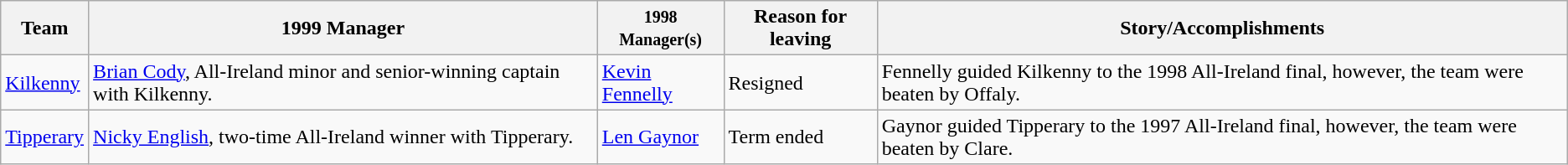<table class="wikitable" border="1">
<tr>
<th>Team</th>
<th>1999 Manager</th>
<th><small>1998 Manager(s)</small></th>
<th>Reason for leaving</th>
<th>Story/Accomplishments</th>
</tr>
<tr>
<td><a href='#'>Kilkenny</a></td>
<td><a href='#'>Brian Cody</a>, All-Ireland minor and senior-winning captain with Kilkenny.</td>
<td><a href='#'>Kevin Fennelly</a></td>
<td>Resigned</td>
<td>Fennelly guided Kilkenny to the 1998 All-Ireland final, however, the team were beaten by Offaly.</td>
</tr>
<tr>
<td><a href='#'>Tipperary</a></td>
<td><a href='#'>Nicky English</a>, two-time All-Ireland winner with Tipperary.</td>
<td><a href='#'>Len Gaynor</a></td>
<td>Term ended</td>
<td>Gaynor guided Tipperary to the 1997 All-Ireland final, however, the team were beaten by Clare.</td>
</tr>
</table>
